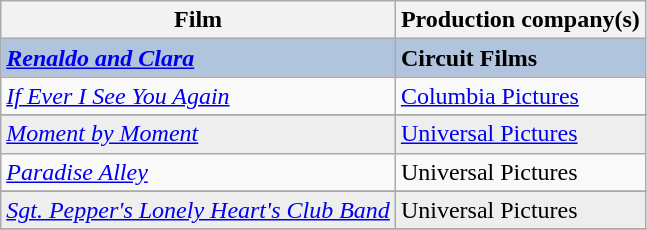<table class="wikitable sortable plainrowheaders">
<tr>
<th>Film</th>
<th class="unsortable">Production company(s)</th>
</tr>
<tr style="background:#B0C4DE">
<td><strong><em><a href='#'>Renaldo and Clara</a></em></strong></td>
<td><strong>Circuit Films</strong></td>
</tr>
<tr>
<td><em><a href='#'>If Ever I See You Again</a></em></td>
<td><a href='#'>Columbia Pictures</a></td>
</tr>
<tr>
</tr>
<tr style="background:#eee;">
<td><em><a href='#'>Moment by Moment</a></em></td>
<td><a href='#'>Universal Pictures</a></td>
</tr>
<tr>
<td><em><a href='#'>Paradise Alley</a></em></td>
<td>Universal Pictures</td>
</tr>
<tr>
</tr>
<tr style="background:#eee;">
<td><em><a href='#'>Sgt. Pepper's Lonely Heart's Club Band</a></em></td>
<td>Universal Pictures</td>
</tr>
<tr>
</tr>
</table>
